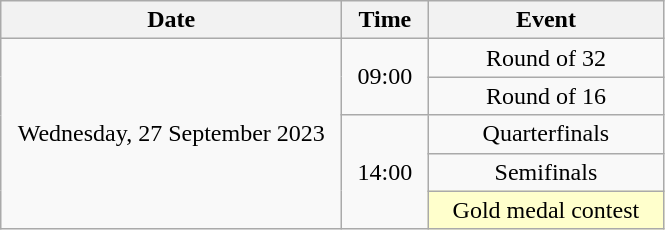<table class = "wikitable" style="text-align:center;">
<tr>
<th width=220>Date</th>
<th width=50>Time</th>
<th width=150>Event</th>
</tr>
<tr>
<td rowspan=5>Wednesday, 27 September 2023</td>
<td rowspan=2>09:00</td>
<td>Round of 32</td>
</tr>
<tr>
<td>Round of 16</td>
</tr>
<tr>
<td rowspan=3>14:00</td>
<td>Quarterfinals</td>
</tr>
<tr>
<td>Semifinals</td>
</tr>
<tr>
<td bgcolor=ffffcc>Gold medal contest</td>
</tr>
</table>
